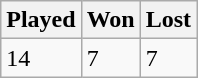<table class="wikitable">
<tr>
<th>Played</th>
<th>Won</th>
<th>Lost</th>
</tr>
<tr>
<td>14</td>
<td>7</td>
<td>7</td>
</tr>
</table>
